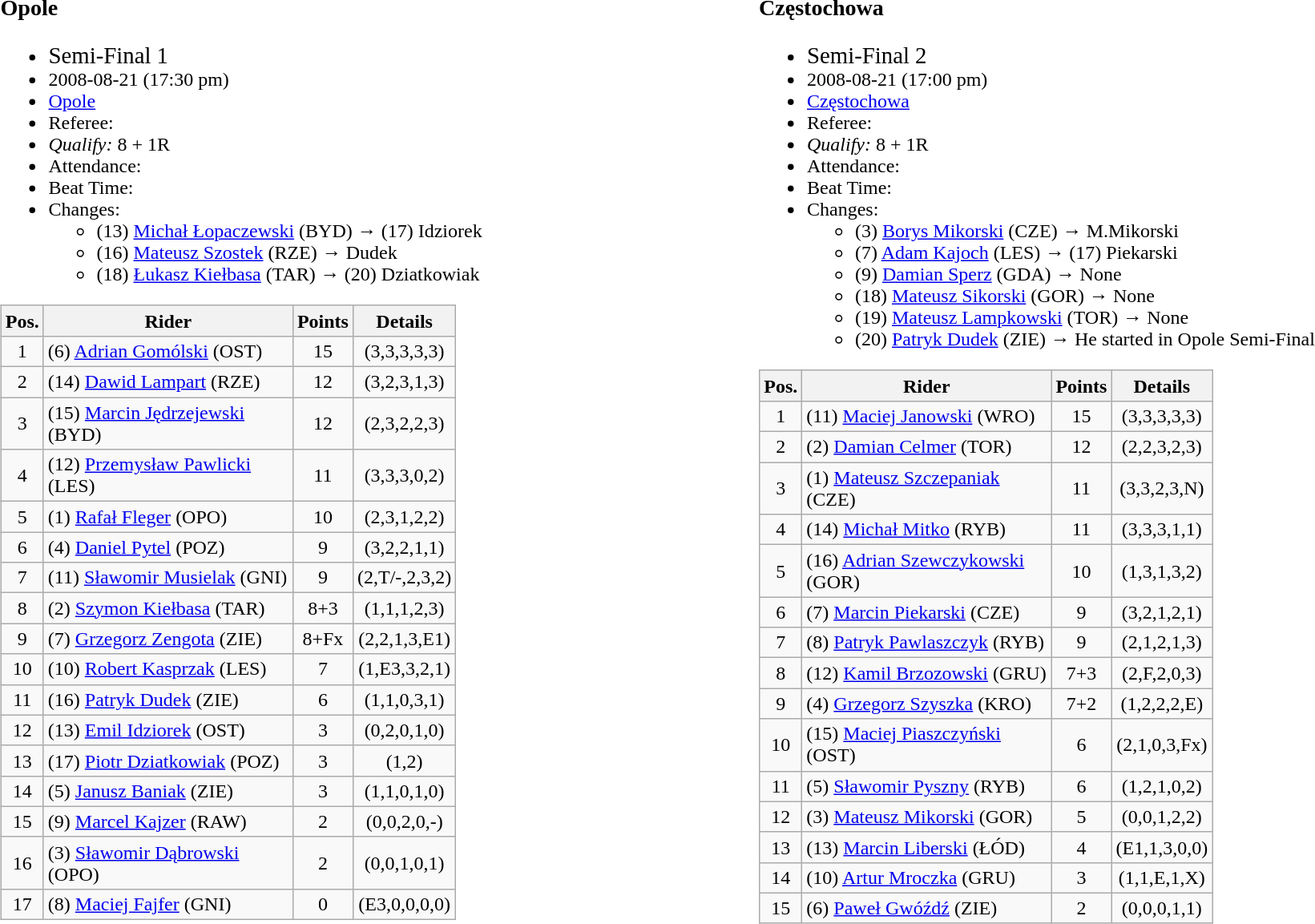<table width=100%>
<tr>
<td width=50% valign=top><br><h3>Opole</h3><ul><li><big>Semi-Final 1</big></li><li>2008-08-21 (17:30 pm)</li><li> <a href='#'>Opole</a></li><li>Referee:</li><li><em>Qualify:</em> 8 + 1R</li><li>Attendance:</li><li>Beat Time:</li><li>Changes:<ul><li>(13) <a href='#'>Michał Łopaczewski</a> (BYD) → (17) Idziorek</li><li>(16) <a href='#'>Mateusz Szostek</a> (RZE) → Dudek</li><li>(18) <a href='#'>Łukasz Kiełbasa</a> (TAR) → (20) Dziatkowiak</li></ul></li></ul><table class=wikitable>
<tr>
<th width=25px>Pos.</th>
<th width=200px>Rider</th>
<th width=40px>Points</th>
<th width=70px>Details</th>
</tr>
<tr align=center >
<td>1</td>
<td align=left>(6) <a href='#'>Adrian Gomólski</a> (OST)</td>
<td>15</td>
<td>(3,3,3,3,3)</td>
</tr>
<tr align=center >
<td>2</td>
<td align=left>(14) <a href='#'>Dawid Lampart</a> (RZE)</td>
<td>12</td>
<td>(3,2,3,1,3)</td>
</tr>
<tr align=center >
<td>3</td>
<td align=left>(15) <a href='#'>Marcin Jędrzejewski</a> (BYD)</td>
<td>12</td>
<td>(2,3,2,2,3)</td>
</tr>
<tr align=center >
<td>4</td>
<td align=left>(12) <a href='#'>Przemysław Pawlicki</a> (LES)</td>
<td>11</td>
<td>(3,3,3,0,2)</td>
</tr>
<tr align=center >
<td>5</td>
<td align=left>(1) <a href='#'>Rafał Fleger</a> (OPO)</td>
<td>10</td>
<td>(2,3,1,2,2)</td>
</tr>
<tr align=center >
<td>6</td>
<td align=left>(4) <a href='#'>Daniel Pytel</a> (POZ)</td>
<td>9</td>
<td>(3,2,2,1,1)</td>
</tr>
<tr align=center >
<td>7</td>
<td align=left>(11) <a href='#'>Sławomir Musielak</a> (GNI)</td>
<td>9</td>
<td>(2,T/-,2,3,2)</td>
</tr>
<tr align=center >
<td>8</td>
<td align=left>(2) <a href='#'>Szymon Kiełbasa</a> (TAR)</td>
<td>8+3</td>
<td>(1,1,1,2,3)</td>
</tr>
<tr align=center >
<td>9</td>
<td align=left>(7) <a href='#'>Grzegorz Zengota</a> (ZIE)</td>
<td>8+Fx</td>
<td>(2,2,1,3,E1)</td>
</tr>
<tr align=center>
<td>10</td>
<td align=left>(10) <a href='#'>Robert Kasprzak</a> (LES)</td>
<td>7</td>
<td>(1,E3,3,2,1)</td>
</tr>
<tr align=center>
<td>11</td>
<td align=left>(16) <a href='#'>Patryk Dudek</a> (ZIE)</td>
<td>6</td>
<td>(1,1,0,3,1)</td>
</tr>
<tr align=center>
<td>12</td>
<td align=left>(13) <a href='#'>Emil Idziorek</a> (OST)</td>
<td>3</td>
<td>(0,2,0,1,0)</td>
</tr>
<tr align=center>
<td>13</td>
<td align=left>(17) <a href='#'>Piotr Dziatkowiak</a> (POZ)</td>
<td>3</td>
<td>(1,2)</td>
</tr>
<tr align=center>
<td>14</td>
<td align=left>(5) <a href='#'>Janusz Baniak</a> (ZIE)</td>
<td>3</td>
<td>(1,1,0,1,0)</td>
</tr>
<tr align=center>
<td>15</td>
<td align=left>(9) <a href='#'>Marcel Kajzer</a> (RAW)</td>
<td>2</td>
<td>(0,0,2,0,-)</td>
</tr>
<tr align=center>
<td>16</td>
<td align=left>(3) <a href='#'>Sławomir Dąbrowski</a> (OPO)</td>
<td>2</td>
<td>(0,0,1,0,1)</td>
</tr>
<tr align=center>
<td>17</td>
<td align=left>(8) <a href='#'>Maciej Fajfer</a> (GNI)</td>
<td>0</td>
<td>(E3,0,0,0,0)</td>
</tr>
</table>
</td>
<td width=50% valign=top><br><h3>Częstochowa</h3><ul><li><big>Semi-Final 2</big></li><li>2008-08-21 (17:00 pm)</li><li> <a href='#'>Częstochowa</a></li><li>Referee:</li><li><em>Qualify:</em> 8 + 1R</li><li>Attendance:</li><li>Beat Time:</li><li>Changes:<ul><li>(3) <a href='#'>Borys Mikorski</a> (CZE) → M.Mikorski</li><li>(7) <a href='#'>Adam Kajoch</a> (LES) → (17) Piekarski</li><li>(9) <a href='#'>Damian Sperz</a> (GDA) → None</li><li>(18) <a href='#'>Mateusz Sikorski</a> (GOR) → None</li><li>(19) <a href='#'>Mateusz Lampkowski</a> (TOR) → None</li><li>(20) <a href='#'>Patryk Dudek</a> (ZIE) → He started in Opole Semi-Final</li></ul></li></ul><table class=wikitable>
<tr>
<th width=25px>Pos.</th>
<th width=200px>Rider</th>
<th width=40px>Points</th>
<th width=70px>Details</th>
</tr>
<tr align=center >
<td>1</td>
<td align=left>(11) <a href='#'>Maciej Janowski</a> (WRO)</td>
<td>15</td>
<td>(3,3,3,3,3)</td>
</tr>
<tr align=center >
<td>2</td>
<td align=left>(2) <a href='#'>Damian Celmer</a> (TOR)</td>
<td>12</td>
<td>(2,2,3,2,3)</td>
</tr>
<tr align=center >
<td>3</td>
<td align=left>(1) <a href='#'>Mateusz Szczepaniak</a> (CZE)</td>
<td>11</td>
<td>(3,3,2,3,N)</td>
</tr>
<tr align=center >
<td>4</td>
<td align=left>(14) <a href='#'>Michał Mitko</a> (RYB)</td>
<td>11</td>
<td>(3,3,3,1,1)</td>
</tr>
<tr align=center >
<td>5</td>
<td align=left>(16) <a href='#'>Adrian Szewczykowski</a> (GOR)</td>
<td>10</td>
<td>(1,3,1,3,2)</td>
</tr>
<tr align=center >
<td>6</td>
<td align=left>(7) <a href='#'>Marcin Piekarski</a> (CZE)</td>
<td>9</td>
<td>(3,2,1,2,1)</td>
</tr>
<tr align=center >
<td>7</td>
<td align=left>(8) <a href='#'>Patryk Pawlaszczyk</a> (RYB)</td>
<td>9</td>
<td>(2,1,2,1,3)</td>
</tr>
<tr align=center >
<td>8</td>
<td align=left>(12) <a href='#'>Kamil Brzozowski</a> (GRU)</td>
<td>7+3</td>
<td>(2,F,2,0,3)</td>
</tr>
<tr align=center >
<td>9</td>
<td align=left>(4) <a href='#'>Grzegorz Szyszka</a> (KRO)</td>
<td>7+2</td>
<td>(1,2,2,2,E)</td>
</tr>
<tr align=center>
<td>10</td>
<td align=left>(15) <a href='#'>Maciej Piaszczyński</a> (OST)</td>
<td>6</td>
<td>(2,1,0,3,Fx)</td>
</tr>
<tr align=center>
<td>11</td>
<td align=left>(5) <a href='#'>Sławomir Pyszny</a> (RYB)</td>
<td>6</td>
<td>(1,2,1,0,2)</td>
</tr>
<tr align=center>
<td>12</td>
<td align=left>(3) <a href='#'>Mateusz Mikorski</a> (GOR)</td>
<td>5</td>
<td>(0,0,1,2,2)</td>
</tr>
<tr align=center>
<td>13</td>
<td align=left>(13) <a href='#'>Marcin Liberski</a> (ŁÓD)</td>
<td>4</td>
<td>(E1,1,3,0,0)</td>
</tr>
<tr align=center>
<td>14</td>
<td align=left>(10) <a href='#'>Artur Mroczka</a> (GRU)</td>
<td>3</td>
<td>(1,1,E,1,X)</td>
</tr>
<tr align=center>
<td>15</td>
<td align=left>(6) <a href='#'>Paweł Gwóźdź</a> (ZIE)</td>
<td>2</td>
<td>(0,0,0,1,1)</td>
</tr>
</table>
</td>
</tr>
</table>
